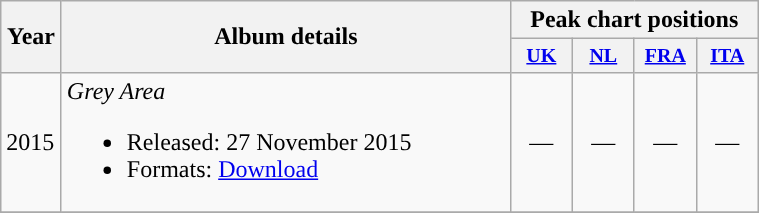<table class="wikitable">
<tr>
<th rowspan="2" width="33">Year</th>
<th rowspan="2" width="292">Album details</th>
<th colspan="10">Peak chart positions</th>
</tr>
<tr style="font-size:smaller;">
<th width="35"><a href='#'>UK</a></th>
<th width="35"><a href='#'>NL</a></th>
<th width="35"><a href='#'>FRA</a></th>
<th width="35£"><a href='#'>ITA</a></th>
</tr>
<tr>
<td>2015</td>
<td><em>Grey Area</em><br><ul><li>Released: 27 November 2015</li><li>Formats: <a href='#'>Download</a></li></ul></td>
<td valign="center" align="center">—</td>
<td valign="center" align="center">—</td>
<td valign="center" align="center">—</td>
<td valign="center" align="center">—</td>
</tr>
<tr>
</tr>
</table>
